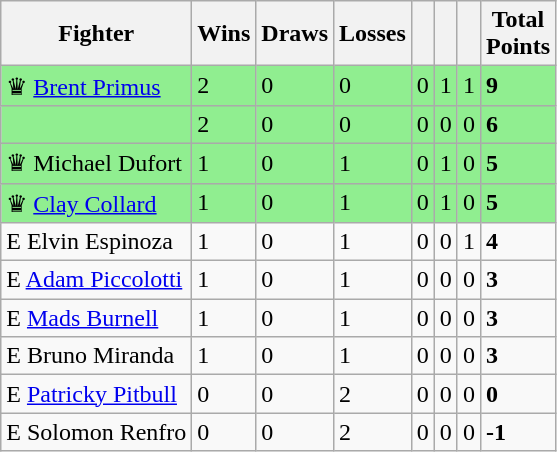<table class="wikitable sortable">
<tr>
<th>Fighter</th>
<th>Wins</th>
<th>Draws</th>
<th>Losses</th>
<th></th>
<th></th>
<th></th>
<th>Total<br> Points</th>
</tr>
<tr style="background:#90EE90;">
<td>♛  <a href='#'>Brent Primus</a></td>
<td>2</td>
<td>0</td>
<td>0</td>
<td>0</td>
<td>1</td>
<td>1</td>
<td><strong>9</strong></td>
</tr>
<tr style="background:#90EE90;">
<td></td>
<td>2</td>
<td>0</td>
<td>0</td>
<td>0</td>
<td>0</td>
<td>0</td>
<td><strong>6</strong></td>
</tr>
<tr style="background:#90EE90;">
<td>♛  Michael Dufort</td>
<td>1</td>
<td>0</td>
<td>1</td>
<td>0</td>
<td>1</td>
<td>0</td>
<td><strong>5</strong></td>
</tr>
<tr style="background:#90EE90;">
<td>♛  <a href='#'>Clay Collard</a></td>
<td>1</td>
<td>0</td>
<td>1</td>
<td>0</td>
<td>1</td>
<td>0</td>
<td><strong>5</strong></td>
</tr>
<tr>
<td>E  Elvin Espinoza</td>
<td>1</td>
<td>0</td>
<td>1</td>
<td>0</td>
<td>0</td>
<td>1</td>
<td><strong>4</strong></td>
</tr>
<tr>
<td>E  <a href='#'>Adam Piccolotti</a></td>
<td>1</td>
<td>0</td>
<td>1</td>
<td>0</td>
<td>0</td>
<td>0</td>
<td><strong>3</strong></td>
</tr>
<tr>
<td>E  <a href='#'>Mads Burnell</a></td>
<td>1</td>
<td>0</td>
<td>1</td>
<td>0</td>
<td>0</td>
<td>0</td>
<td><strong>3</strong></td>
</tr>
<tr>
<td>E  Bruno Miranda</td>
<td>1</td>
<td>0</td>
<td>1</td>
<td>0</td>
<td>0</td>
<td>0</td>
<td><strong>3</strong></td>
</tr>
<tr>
<td>E  <a href='#'>Patricky Pitbull</a></td>
<td>0</td>
<td>0</td>
<td>2</td>
<td>0</td>
<td>0</td>
<td>0</td>
<td><strong>0</strong></td>
</tr>
<tr>
<td>E  Solomon Renfro</td>
<td>0</td>
<td>0</td>
<td>2</td>
<td>0</td>
<td>0</td>
<td>0</td>
<td><strong>-1</strong></td>
</tr>
</table>
